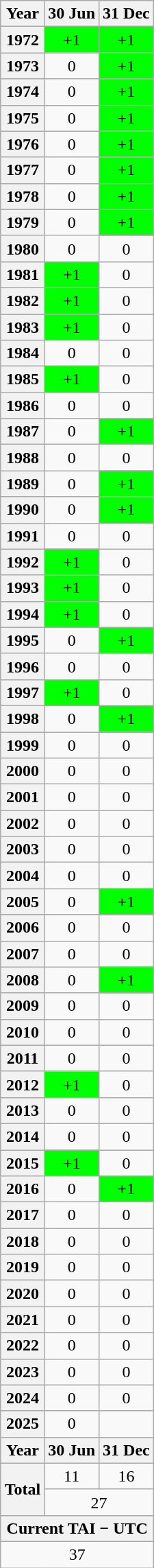<table class="wikitable" style="float:right; margin-right: 0; margin-left: 1em; text-align: center;">
<tr>
<th>Year</th>
<th>30 Jun</th>
<th>31 Dec</th>
</tr>
<tr>
<th>1972</th>
<td bgcolor="lime">+1</td>
<td bgcolor="lime">+1</td>
</tr>
<tr>
<th>1973</th>
<td>0</td>
<td bgcolor="lime">+1</td>
</tr>
<tr>
<th>1974</th>
<td>0</td>
<td bgcolor="lime">+1</td>
</tr>
<tr>
<th>1975</th>
<td>0</td>
<td bgcolor="lime">+1</td>
</tr>
<tr>
<th>1976</th>
<td>0</td>
<td bgcolor="lime">+1</td>
</tr>
<tr>
<th>1977</th>
<td>0</td>
<td bgcolor="lime">+1</td>
</tr>
<tr>
<th>1978</th>
<td>0</td>
<td bgcolor="lime">+1</td>
</tr>
<tr>
<th>1979</th>
<td>0</td>
<td bgcolor="lime">+1</td>
</tr>
<tr>
<th>1980</th>
<td>0</td>
<td>0</td>
</tr>
<tr>
<th>1981</th>
<td bgcolor="lime">+1</td>
<td>0</td>
</tr>
<tr>
<th>1982</th>
<td bgcolor="lime">+1</td>
<td>0</td>
</tr>
<tr>
<th>1983</th>
<td bgcolor="lime">+1</td>
<td>0</td>
</tr>
<tr>
<th>1984</th>
<td>0</td>
<td>0</td>
</tr>
<tr>
<th>1985</th>
<td bgcolor="lime">+1</td>
<td>0</td>
</tr>
<tr>
<th>1986</th>
<td>0</td>
<td>0</td>
</tr>
<tr>
<th>1987</th>
<td>0</td>
<td bgcolor="lime">+1</td>
</tr>
<tr>
<th>1988</th>
<td>0</td>
<td>0</td>
</tr>
<tr>
<th>1989</th>
<td>0</td>
<td bgcolor="lime">+1</td>
</tr>
<tr>
<th>1990</th>
<td>0</td>
<td bgcolor="lime">+1</td>
</tr>
<tr>
<th>1991</th>
<td>0</td>
<td>0</td>
</tr>
<tr>
<th>1992</th>
<td bgcolor="lime">+1</td>
<td>0</td>
</tr>
<tr>
<th>1993</th>
<td bgcolor="lime">+1</td>
<td>0</td>
</tr>
<tr>
<th>1994</th>
<td bgcolor="lime">+1</td>
<td>0</td>
</tr>
<tr>
<th>1995</th>
<td>0</td>
<td bgcolor="lime">+1</td>
</tr>
<tr>
<th>1996</th>
<td>0</td>
<td>0</td>
</tr>
<tr>
<th>1997</th>
<td bgcolor="lime">+1</td>
<td>0</td>
</tr>
<tr>
<th>1998</th>
<td>0</td>
<td bgcolor="lime">+1</td>
</tr>
<tr>
<th>1999</th>
<td>0</td>
<td>0</td>
</tr>
<tr>
<th>2000</th>
<td>0</td>
<td>0</td>
</tr>
<tr>
<th>2001</th>
<td>0</td>
<td>0</td>
</tr>
<tr>
<th>2002</th>
<td>0</td>
<td>0</td>
</tr>
<tr>
<th>2003</th>
<td>0</td>
<td>0</td>
</tr>
<tr>
<th>2004</th>
<td>0</td>
<td>0</td>
</tr>
<tr>
<th>2005</th>
<td>0</td>
<td bgcolor="lime">+1</td>
</tr>
<tr>
<th>2006</th>
<td>0</td>
<td>0</td>
</tr>
<tr>
<th>2007</th>
<td>0</td>
<td>0</td>
</tr>
<tr>
<th>2008</th>
<td>0</td>
<td bgcolor="lime">+1</td>
</tr>
<tr>
<th>2009</th>
<td>0</td>
<td>0</td>
</tr>
<tr>
<th>2010</th>
<td>0</td>
<td>0</td>
</tr>
<tr>
<th>2011</th>
<td>0</td>
<td>0</td>
</tr>
<tr>
<th>2012</th>
<td bgcolor="lime">+1</td>
<td>0</td>
</tr>
<tr>
<th>2013</th>
<td>0</td>
<td>0</td>
</tr>
<tr>
<th>2014</th>
<td>0</td>
<td>0</td>
</tr>
<tr>
<th>2015</th>
<td bgcolor="lime">+1</td>
<td>0</td>
</tr>
<tr>
<th>2016</th>
<td>0</td>
<td bgcolor="lime">+1</td>
</tr>
<tr>
<th>2017</th>
<td>0</td>
<td>0</td>
</tr>
<tr>
<th>2018</th>
<td>0</td>
<td>0</td>
</tr>
<tr>
<th>2019</th>
<td>0</td>
<td>0</td>
</tr>
<tr>
<th>2020</th>
<td>0</td>
<td>0</td>
</tr>
<tr>
<th>2021</th>
<td>0</td>
<td>0</td>
</tr>
<tr>
<th>2022</th>
<td>0</td>
<td>0</td>
</tr>
<tr>
<th>2023</th>
<td>0</td>
<td>0</td>
</tr>
<tr>
<th>2024</th>
<td>0</td>
<td>0</td>
</tr>
<tr>
<th>2025</th>
<td>0</td>
<td></td>
</tr>
<tr>
<th>Year</th>
<th>30 Jun</th>
<th>31 Dec</th>
</tr>
<tr>
<th rowspan="2">Total</th>
<td>11</td>
<td>16</td>
</tr>
<tr>
<td colspan="2">27</td>
</tr>
<tr>
<th colspan="3">Current TAI − UTC</th>
</tr>
<tr>
<td colspan="3">37</td>
</tr>
</table>
